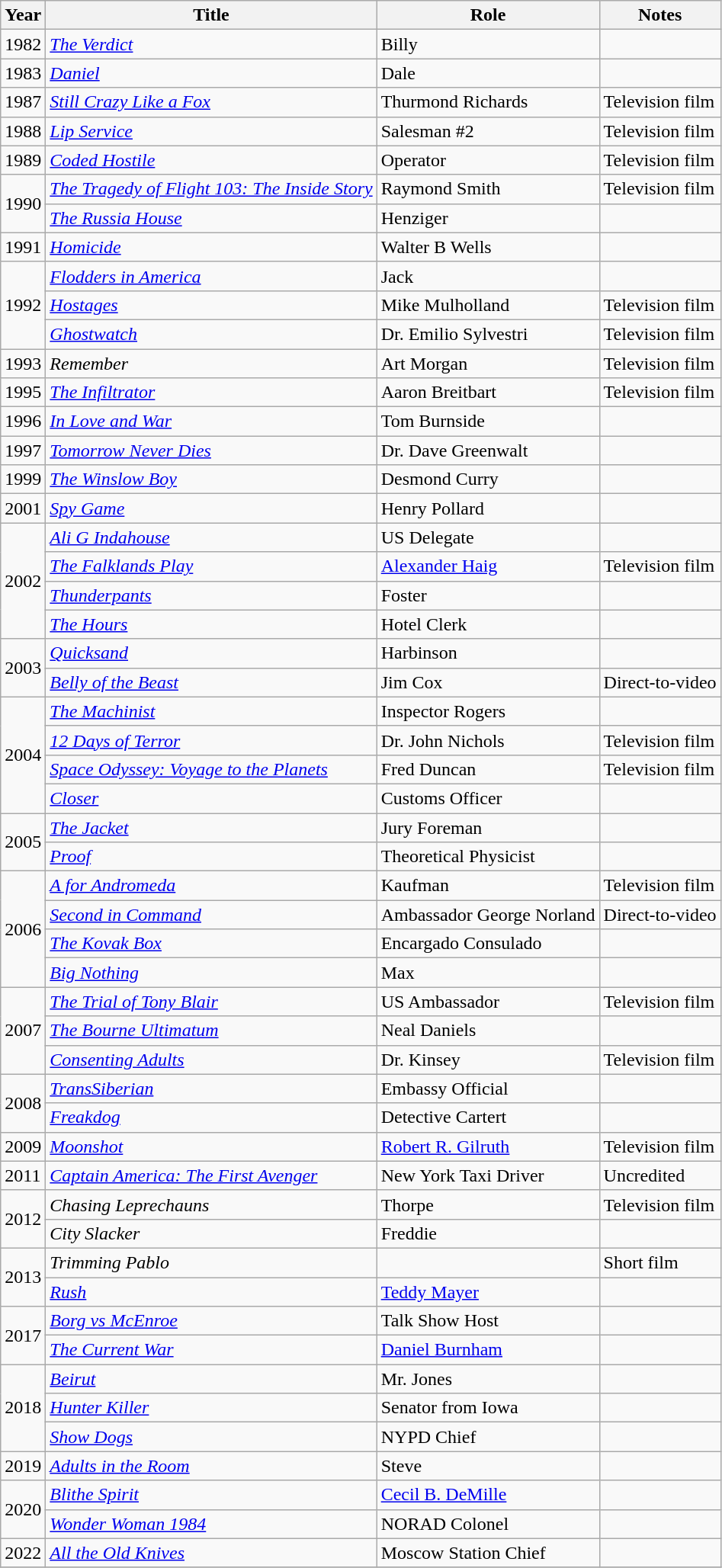<table class="wikitable sortable">
<tr>
<th>Year</th>
<th>Title</th>
<th>Role</th>
<th>Notes</th>
</tr>
<tr>
<td>1982</td>
<td><em><a href='#'>The Verdict</a></em></td>
<td>Billy</td>
<td></td>
</tr>
<tr>
<td>1983</td>
<td><em><a href='#'>Daniel</a></em></td>
<td>Dale</td>
<td></td>
</tr>
<tr>
<td>1987</td>
<td><em><a href='#'>Still Crazy Like a Fox</a></em></td>
<td>Thurmond Richards</td>
<td>Television film</td>
</tr>
<tr>
<td>1988</td>
<td><em><a href='#'>Lip Service</a></em></td>
<td>Salesman #2</td>
<td>Television film</td>
</tr>
<tr>
<td>1989</td>
<td><em><a href='#'>Coded Hostile</a></em></td>
<td>Operator</td>
<td>Television film</td>
</tr>
<tr>
<td rowspan="2">1990</td>
<td><em><a href='#'>The Tragedy of Flight 103: The Inside Story</a></em></td>
<td>Raymond Smith</td>
<td>Television film</td>
</tr>
<tr>
<td><em><a href='#'>The Russia House</a></em></td>
<td>Henziger</td>
<td></td>
</tr>
<tr>
<td>1991</td>
<td><em><a href='#'>Homicide</a></em></td>
<td>Walter B Wells</td>
<td></td>
</tr>
<tr>
<td rowspan="3">1992</td>
<td><em><a href='#'>Flodders in America</a></em></td>
<td>Jack</td>
<td></td>
</tr>
<tr>
<td><em><a href='#'>Hostages</a></em></td>
<td>Mike Mulholland</td>
<td>Television film</td>
</tr>
<tr>
<td><em><a href='#'>Ghostwatch</a></em></td>
<td>Dr. Emilio Sylvestri</td>
<td>Television film</td>
</tr>
<tr>
<td>1993</td>
<td><em>Remember</em></td>
<td>Art Morgan</td>
<td>Television film</td>
</tr>
<tr>
<td>1995</td>
<td><em><a href='#'>The Infiltrator</a></em></td>
<td>Aaron Breitbart</td>
<td>Television film</td>
</tr>
<tr>
<td>1996</td>
<td><em><a href='#'>In Love and War</a></em></td>
<td>Tom Burnside</td>
<td></td>
</tr>
<tr>
<td>1997</td>
<td><em><a href='#'>Tomorrow Never Dies</a></em></td>
<td>Dr. Dave Greenwalt</td>
<td></td>
</tr>
<tr>
<td>1999</td>
<td><em><a href='#'>The Winslow Boy</a></em></td>
<td>Desmond Curry</td>
<td></td>
</tr>
<tr>
<td>2001</td>
<td><em><a href='#'>Spy Game</a></em></td>
<td>Henry Pollard</td>
<td></td>
</tr>
<tr>
<td rowspan="4">2002</td>
<td><em><a href='#'>Ali G Indahouse</a></em></td>
<td>US Delegate</td>
<td></td>
</tr>
<tr>
<td><em><a href='#'>The Falklands Play</a></em></td>
<td><a href='#'>Alexander Haig</a></td>
<td>Television film</td>
</tr>
<tr>
<td><em><a href='#'>Thunderpants</a></em></td>
<td>Foster</td>
<td></td>
</tr>
<tr>
<td><em><a href='#'>The Hours</a></em></td>
<td>Hotel Clerk</td>
<td></td>
</tr>
<tr>
<td rowspan="2">2003</td>
<td><em><a href='#'>Quicksand</a></em></td>
<td>Harbinson</td>
<td></td>
</tr>
<tr>
<td><em><a href='#'>Belly of the Beast</a></em></td>
<td>Jim Cox</td>
<td>Direct-to-video</td>
</tr>
<tr>
<td rowspan="4">2004</td>
<td><em><a href='#'>The Machinist</a></em></td>
<td>Inspector Rogers</td>
<td></td>
</tr>
<tr>
<td><em><a href='#'>12 Days of Terror</a></em></td>
<td>Dr. John Nichols</td>
<td>Television film</td>
</tr>
<tr>
<td><em><a href='#'>Space Odyssey: Voyage to the Planets</a></em></td>
<td>Fred Duncan</td>
<td>Television film</td>
</tr>
<tr>
<td><em><a href='#'>Closer</a></em></td>
<td>Customs Officer</td>
<td></td>
</tr>
<tr>
<td rowspan="2">2005</td>
<td><em><a href='#'>The Jacket</a></em></td>
<td>Jury Foreman</td>
<td></td>
</tr>
<tr>
<td><em><a href='#'>Proof</a></em></td>
<td>Theoretical Physicist</td>
<td></td>
</tr>
<tr>
<td rowspan="4">2006</td>
<td><em><a href='#'>A for Andromeda</a></em></td>
<td>Kaufman</td>
<td>Television film</td>
</tr>
<tr>
<td><em><a href='#'>Second in Command</a></em></td>
<td>Ambassador George Norland</td>
<td>Direct-to-video</td>
</tr>
<tr>
<td><em><a href='#'>The Kovak Box</a></em></td>
<td>Encargado Consulado</td>
<td></td>
</tr>
<tr>
<td><em><a href='#'>Big Nothing</a></em></td>
<td>Max</td>
<td></td>
</tr>
<tr>
<td rowspan="3">2007</td>
<td><em><a href='#'>The Trial of Tony Blair</a></em></td>
<td>US Ambassador</td>
<td>Television film</td>
</tr>
<tr>
<td><em><a href='#'>The Bourne Ultimatum</a></em></td>
<td>Neal Daniels</td>
<td></td>
</tr>
<tr>
<td><em><a href='#'>Consenting Adults</a></em></td>
<td>Dr. Kinsey</td>
<td>Television film</td>
</tr>
<tr>
<td rowspan="2">2008</td>
<td><em><a href='#'>TransSiberian</a></em></td>
<td>Embassy Official</td>
<td></td>
</tr>
<tr>
<td><em><a href='#'>Freakdog</a></em></td>
<td>Detective Cartert</td>
<td></td>
</tr>
<tr>
<td>2009</td>
<td><em><a href='#'>Moonshot</a></em></td>
<td><a href='#'>Robert R. Gilruth</a></td>
<td>Television film</td>
</tr>
<tr>
<td>2011</td>
<td><em><a href='#'>Captain America: The First Avenger</a></em></td>
<td>New York Taxi Driver</td>
<td>Uncredited</td>
</tr>
<tr>
<td rowspan="2">2012</td>
<td><em>Chasing Leprechauns</em></td>
<td>Thorpe</td>
<td>Television film</td>
</tr>
<tr>
<td><em>City Slacker</em></td>
<td>Freddie</td>
<td></td>
</tr>
<tr>
<td rowspan="2">2013</td>
<td><em>Trimming Pablo</em></td>
<td></td>
<td>Short film</td>
</tr>
<tr>
<td><em><a href='#'>Rush</a></em></td>
<td><a href='#'>Teddy Mayer</a></td>
<td></td>
</tr>
<tr>
<td rowspan="2">2017</td>
<td><em><a href='#'>Borg vs McEnroe</a></em></td>
<td>Talk Show Host</td>
<td></td>
</tr>
<tr>
<td><em><a href='#'>The Current War</a></em></td>
<td><a href='#'>Daniel Burnham</a></td>
<td></td>
</tr>
<tr>
<td rowspan="3">2018</td>
<td><em><a href='#'>Beirut</a></em></td>
<td>Mr. Jones</td>
<td></td>
</tr>
<tr>
<td><em><a href='#'>Hunter Killer</a></em></td>
<td>Senator from Iowa</td>
<td></td>
</tr>
<tr>
<td><em><a href='#'>Show Dogs</a></em></td>
<td>NYPD Chief</td>
<td></td>
</tr>
<tr>
<td>2019</td>
<td><em><a href='#'>Adults in the Room</a></em></td>
<td>Steve</td>
<td></td>
</tr>
<tr>
<td rowspan="2">2020</td>
<td><em><a href='#'>Blithe Spirit</a></em></td>
<td><a href='#'>Cecil B. DeMille</a></td>
<td></td>
</tr>
<tr>
<td><em><a href='#'>Wonder Woman 1984</a></em></td>
<td>NORAD Colonel</td>
<td></td>
</tr>
<tr>
<td>2022</td>
<td><em><a href='#'>All the Old Knives</a></em></td>
<td>Moscow Station Chief</td>
<td></td>
</tr>
<tr>
</tr>
</table>
